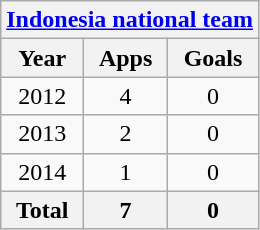<table class="wikitable" style="text-align:center">
<tr>
<th colspan=4><a href='#'>Indonesia national team</a></th>
</tr>
<tr>
<th>Year</th>
<th>Apps</th>
<th>Goals</th>
</tr>
<tr>
<td>2012</td>
<td>4</td>
<td>0</td>
</tr>
<tr>
<td>2013</td>
<td>2</td>
<td>0</td>
</tr>
<tr>
<td>2014</td>
<td>1</td>
<td>0</td>
</tr>
<tr>
<th>Total</th>
<th>7</th>
<th>0</th>
</tr>
</table>
